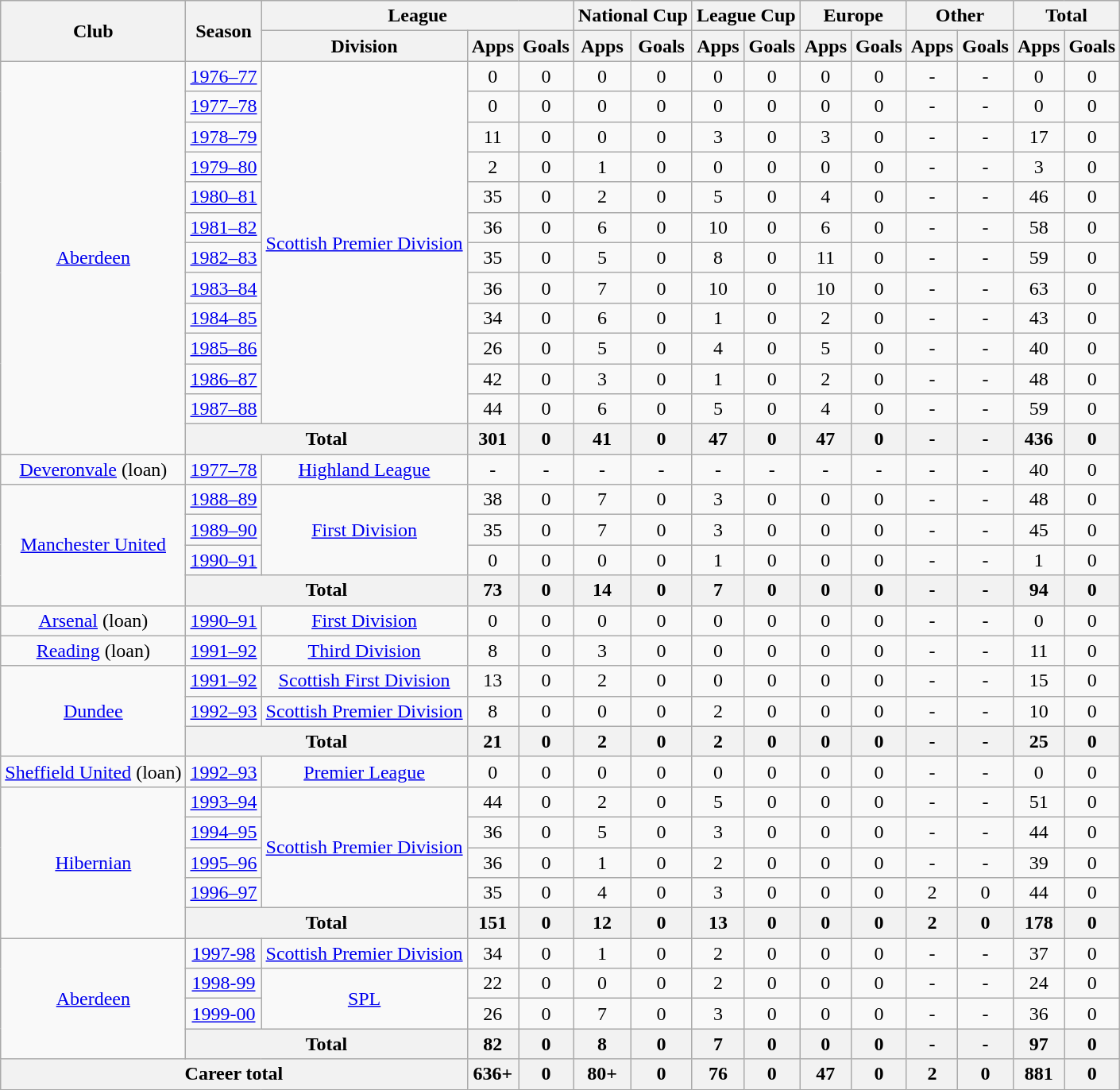<table class="wikitable" style="text-align:center">
<tr>
<th rowspan="2">Club</th>
<th rowspan="2">Season</th>
<th colspan="3">League</th>
<th colspan="2">National Cup</th>
<th colspan="2">League Cup</th>
<th colspan="2">Europe</th>
<th colspan="2">Other</th>
<th colspan="2">Total</th>
</tr>
<tr>
<th>Division</th>
<th>Apps</th>
<th>Goals</th>
<th>Apps</th>
<th>Goals</th>
<th>Apps</th>
<th>Goals</th>
<th>Apps</th>
<th>Goals</th>
<th>Apps</th>
<th>Goals</th>
<th>Apps</th>
<th>Goals</th>
</tr>
<tr>
<td rowspan="13"><a href='#'>Aberdeen</a></td>
<td><a href='#'>1976–77</a></td>
<td rowspan="12"><a href='#'>Scottish Premier Division</a></td>
<td>0</td>
<td>0</td>
<td>0</td>
<td>0</td>
<td>0</td>
<td>0</td>
<td>0</td>
<td>0</td>
<td>-</td>
<td>-</td>
<td>0</td>
<td>0</td>
</tr>
<tr>
<td><a href='#'>1977–78</a></td>
<td>0</td>
<td>0</td>
<td>0</td>
<td>0</td>
<td>0</td>
<td>0</td>
<td>0</td>
<td>0</td>
<td>-</td>
<td>-</td>
<td>0</td>
<td>0</td>
</tr>
<tr>
<td><a href='#'>1978–79</a></td>
<td>11</td>
<td>0</td>
<td>0</td>
<td>0</td>
<td>3</td>
<td>0</td>
<td>3</td>
<td>0</td>
<td>-</td>
<td>-</td>
<td>17</td>
<td>0</td>
</tr>
<tr>
<td><a href='#'>1979–80</a></td>
<td>2</td>
<td>0</td>
<td>1</td>
<td>0</td>
<td>0</td>
<td>0</td>
<td>0</td>
<td>0</td>
<td>-</td>
<td>-</td>
<td>3</td>
<td>0</td>
</tr>
<tr>
<td><a href='#'>1980–81</a></td>
<td>35</td>
<td>0</td>
<td>2</td>
<td>0</td>
<td>5</td>
<td>0</td>
<td>4</td>
<td>0</td>
<td>-</td>
<td>-</td>
<td>46</td>
<td>0</td>
</tr>
<tr>
<td><a href='#'>1981–82</a></td>
<td>36</td>
<td>0</td>
<td>6</td>
<td>0</td>
<td>10</td>
<td>0</td>
<td>6</td>
<td>0</td>
<td>-</td>
<td>-</td>
<td>58</td>
<td>0</td>
</tr>
<tr>
<td><a href='#'>1982–83</a></td>
<td>35</td>
<td>0</td>
<td>5</td>
<td>0</td>
<td>8</td>
<td>0</td>
<td>11</td>
<td>0</td>
<td>-</td>
<td>-</td>
<td>59</td>
<td>0</td>
</tr>
<tr>
<td><a href='#'>1983–84</a></td>
<td>36</td>
<td>0</td>
<td>7</td>
<td>0</td>
<td>10</td>
<td>0</td>
<td>10</td>
<td>0</td>
<td>-</td>
<td>-</td>
<td>63</td>
<td>0</td>
</tr>
<tr>
<td><a href='#'>1984–85</a></td>
<td>34</td>
<td>0</td>
<td>6</td>
<td>0</td>
<td>1</td>
<td>0</td>
<td>2</td>
<td>0</td>
<td>-</td>
<td>-</td>
<td>43</td>
<td>0</td>
</tr>
<tr>
<td><a href='#'>1985–86</a></td>
<td>26</td>
<td>0</td>
<td>5</td>
<td>0</td>
<td>4</td>
<td>0</td>
<td>5</td>
<td>0</td>
<td>-</td>
<td>-</td>
<td>40</td>
<td>0</td>
</tr>
<tr>
<td><a href='#'>1986–87</a></td>
<td>42</td>
<td>0</td>
<td>3</td>
<td>0</td>
<td>1</td>
<td>0</td>
<td>2</td>
<td>0</td>
<td>-</td>
<td>-</td>
<td>48</td>
<td>0</td>
</tr>
<tr>
<td><a href='#'>1987–88</a></td>
<td>44</td>
<td>0</td>
<td>6</td>
<td>0</td>
<td>5</td>
<td>0</td>
<td>4</td>
<td>0</td>
<td>-</td>
<td>-</td>
<td>59</td>
<td>0</td>
</tr>
<tr>
<th colspan="2">Total</th>
<th>301</th>
<th>0</th>
<th>41</th>
<th>0</th>
<th>47</th>
<th>0</th>
<th>47</th>
<th>0</th>
<th>-</th>
<th>-</th>
<th>436</th>
<th>0</th>
</tr>
<tr>
<td><a href='#'>Deveronvale</a> (loan)</td>
<td><a href='#'>1977–78</a></td>
<td><a href='#'>Highland League</a></td>
<td>-</td>
<td>-</td>
<td>-</td>
<td>-</td>
<td>-</td>
<td>-</td>
<td>-</td>
<td>-</td>
<td>-</td>
<td>-</td>
<td>40</td>
<td>0</td>
</tr>
<tr>
<td rowspan="4"><a href='#'>Manchester United</a></td>
<td><a href='#'>1988–89</a></td>
<td rowspan="3"><a href='#'>First Division</a></td>
<td>38</td>
<td>0</td>
<td>7</td>
<td>0</td>
<td>3</td>
<td>0</td>
<td>0</td>
<td>0</td>
<td>-</td>
<td>-</td>
<td>48</td>
<td>0</td>
</tr>
<tr>
<td><a href='#'>1989–90</a></td>
<td>35</td>
<td>0</td>
<td>7</td>
<td>0</td>
<td>3</td>
<td>0</td>
<td>0</td>
<td>0</td>
<td>-</td>
<td>-</td>
<td>45</td>
<td>0</td>
</tr>
<tr>
<td><a href='#'>1990–91</a></td>
<td>0</td>
<td>0</td>
<td>0</td>
<td>0</td>
<td>1</td>
<td>0</td>
<td>0</td>
<td>0</td>
<td>-</td>
<td>-</td>
<td>1</td>
<td>0</td>
</tr>
<tr>
<th colspan="2">Total</th>
<th>73</th>
<th>0</th>
<th>14</th>
<th>0</th>
<th>7</th>
<th>0</th>
<th>0</th>
<th>0</th>
<th>-</th>
<th>-</th>
<th>94</th>
<th>0</th>
</tr>
<tr>
<td><a href='#'>Arsenal</a> (loan)</td>
<td><a href='#'>1990–91</a></td>
<td><a href='#'>First Division</a></td>
<td>0</td>
<td>0</td>
<td>0</td>
<td>0</td>
<td>0</td>
<td>0</td>
<td>0</td>
<td>0</td>
<td>-</td>
<td>-</td>
<td>0</td>
<td>0</td>
</tr>
<tr>
<td><a href='#'>Reading</a> (loan)</td>
<td><a href='#'>1991–92</a></td>
<td><a href='#'>Third Division</a></td>
<td>8</td>
<td>0</td>
<td>3</td>
<td>0</td>
<td>0</td>
<td>0</td>
<td>0</td>
<td>0</td>
<td>-</td>
<td>-</td>
<td>11</td>
<td>0</td>
</tr>
<tr>
<td rowspan="3"><a href='#'>Dundee</a></td>
<td><a href='#'>1991–92</a></td>
<td><a href='#'>Scottish First Division</a></td>
<td>13</td>
<td>0</td>
<td>2</td>
<td>0</td>
<td>0</td>
<td>0</td>
<td>0</td>
<td>0</td>
<td>-</td>
<td>-</td>
<td>15</td>
<td>0</td>
</tr>
<tr>
<td><a href='#'>1992–93</a></td>
<td><a href='#'>Scottish Premier Division</a></td>
<td>8</td>
<td>0</td>
<td>0</td>
<td>0</td>
<td>2</td>
<td>0</td>
<td>0</td>
<td>0</td>
<td>-</td>
<td>-</td>
<td>10</td>
<td>0</td>
</tr>
<tr>
<th colspan="2">Total</th>
<th>21</th>
<th>0</th>
<th>2</th>
<th>0</th>
<th>2</th>
<th>0</th>
<th>0</th>
<th>0</th>
<th>-</th>
<th>-</th>
<th>25</th>
<th>0</th>
</tr>
<tr>
<td><a href='#'>Sheffield United</a> (loan)</td>
<td><a href='#'>1992–93</a></td>
<td><a href='#'>Premier League</a></td>
<td>0</td>
<td>0</td>
<td>0</td>
<td>0</td>
<td>0</td>
<td>0</td>
<td>0</td>
<td>0</td>
<td>-</td>
<td>-</td>
<td>0</td>
<td>0</td>
</tr>
<tr>
<td rowspan="5"><a href='#'>Hibernian</a></td>
<td><a href='#'>1993–94</a></td>
<td rowspan="4"><a href='#'>Scottish Premier Division</a></td>
<td>44</td>
<td>0</td>
<td>2</td>
<td>0</td>
<td>5</td>
<td>0</td>
<td>0</td>
<td>0</td>
<td>-</td>
<td>-</td>
<td>51</td>
<td>0</td>
</tr>
<tr>
<td><a href='#'>1994–95</a></td>
<td>36</td>
<td>0</td>
<td>5</td>
<td>0</td>
<td>3</td>
<td>0</td>
<td>0</td>
<td>0</td>
<td>-</td>
<td>-</td>
<td>44</td>
<td>0</td>
</tr>
<tr>
<td><a href='#'>1995–96</a></td>
<td>36</td>
<td>0</td>
<td>1</td>
<td>0</td>
<td>2</td>
<td>0</td>
<td>0</td>
<td>0</td>
<td>-</td>
<td>-</td>
<td>39</td>
<td>0</td>
</tr>
<tr>
<td><a href='#'>1996–97</a></td>
<td>35</td>
<td>0</td>
<td>4</td>
<td>0</td>
<td>3</td>
<td>0</td>
<td>0</td>
<td>0</td>
<td>2</td>
<td>0</td>
<td>44</td>
<td>0</td>
</tr>
<tr>
<th colspan="2">Total</th>
<th>151</th>
<th>0</th>
<th>12</th>
<th>0</th>
<th>13</th>
<th>0</th>
<th>0</th>
<th>0</th>
<th>2</th>
<th>0</th>
<th>178</th>
<th>0</th>
</tr>
<tr>
<td rowspan="4"><a href='#'>Aberdeen</a></td>
<td><a href='#'>1997-98</a></td>
<td><a href='#'>Scottish Premier Division</a></td>
<td>34</td>
<td>0</td>
<td>1</td>
<td>0</td>
<td>2</td>
<td>0</td>
<td>0</td>
<td>0</td>
<td>-</td>
<td>-</td>
<td>37</td>
<td>0</td>
</tr>
<tr>
<td><a href='#'>1998-99</a></td>
<td rowspan="2"><a href='#'>SPL</a></td>
<td>22</td>
<td>0</td>
<td>0</td>
<td>0</td>
<td>2</td>
<td>0</td>
<td>0</td>
<td>0</td>
<td>-</td>
<td>-</td>
<td>24</td>
<td>0</td>
</tr>
<tr>
<td><a href='#'>1999-00</a></td>
<td>26</td>
<td>0</td>
<td>7</td>
<td>0</td>
<td>3</td>
<td>0</td>
<td>0</td>
<td>0</td>
<td>-</td>
<td>-</td>
<td>36</td>
<td>0</td>
</tr>
<tr>
<th colspan="2">Total</th>
<th>82</th>
<th>0</th>
<th>8</th>
<th>0</th>
<th>7</th>
<th>0</th>
<th>0</th>
<th>0</th>
<th>-</th>
<th>-</th>
<th>97</th>
<th>0</th>
</tr>
<tr>
<th colspan="3">Career total</th>
<th>636+</th>
<th>0</th>
<th>80+</th>
<th>0</th>
<th>76</th>
<th>0</th>
<th>47</th>
<th>0</th>
<th>2</th>
<th>0</th>
<th>881</th>
<th>0</th>
</tr>
</table>
